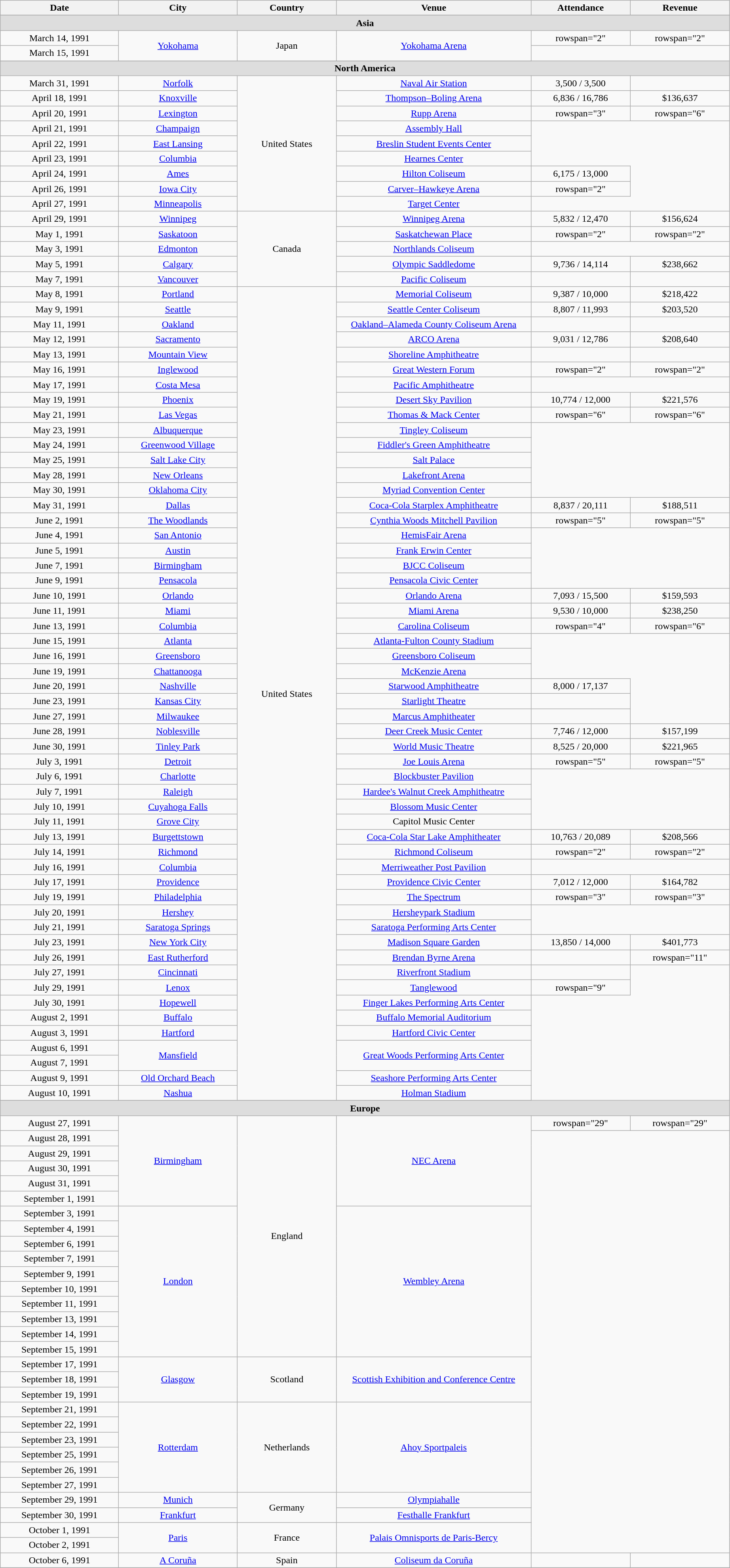<table class="wikitable" style="text-align:center;">
<tr>
<th scope="col" style="width:12em;">Date</th>
<th scope="col" style="width:12em;">City</th>
<th scope="col" style="width:10em;">Country</th>
<th scope="col" style="width:20em;">Venue</th>
<th scope="col" style="width:10em;">Attendance</th>
<th scope="col" style="width:10em;">Revenue</th>
</tr>
<tr>
</tr>
<tr bgcolor="#DDDDDD">
<td colspan=6><strong>Asia</strong></td>
</tr>
<tr>
<td>March 14, 1991</td>
<td rowspan="2"><a href='#'>Yokohama</a></td>
<td rowspan="2">Japan</td>
<td rowspan="2"><a href='#'>Yokohama Arena</a></td>
<td>rowspan="2" </td>
<td>rowspan="2" </td>
</tr>
<tr>
<td>March 15, 1991</td>
</tr>
<tr>
</tr>
<tr bgcolor="#DDDDDD">
<td colspan=6 align=center><strong>North America</strong></td>
</tr>
<tr>
<td>March 31, 1991</td>
<td><a href='#'>Norfolk</a></td>
<td rowspan="9">United States</td>
<td><a href='#'>Naval Air Station</a></td>
<td>3,500 / 3,500</td>
<td></td>
</tr>
<tr>
<td>April 18, 1991</td>
<td><a href='#'>Knoxville</a></td>
<td><a href='#'>Thompson–Boling Arena</a></td>
<td>6,836 / 16,786</td>
<td>$136,637</td>
</tr>
<tr>
<td>April 20, 1991</td>
<td><a href='#'>Lexington</a></td>
<td><a href='#'>Rupp Arena</a></td>
<td>rowspan="3" </td>
<td>rowspan="6" </td>
</tr>
<tr>
<td>April 21, 1991</td>
<td><a href='#'>Champaign</a></td>
<td><a href='#'>Assembly Hall</a></td>
</tr>
<tr>
<td>April 22, 1991</td>
<td><a href='#'>East Lansing</a></td>
<td><a href='#'>Breslin Student Events Center</a></td>
</tr>
<tr>
<td>April 23, 1991</td>
<td><a href='#'>Columbia</a></td>
<td><a href='#'>Hearnes Center</a></td>
</tr>
<tr>
<td>April 24, 1991</td>
<td><a href='#'>Ames</a></td>
<td><a href='#'>Hilton Coliseum</a></td>
<td>6,175 / 13,000</td>
</tr>
<tr>
<td>April 26, 1991</td>
<td><a href='#'>Iowa City</a></td>
<td><a href='#'>Carver–Hawkeye Arena</a></td>
<td>rowspan="2" </td>
</tr>
<tr>
<td>April 27, 1991</td>
<td><a href='#'>Minneapolis</a></td>
<td><a href='#'>Target Center</a></td>
</tr>
<tr>
<td>April 29, 1991</td>
<td><a href='#'>Winnipeg</a></td>
<td rowspan="5">Canada</td>
<td><a href='#'>Winnipeg Arena</a></td>
<td>5,832 / 12,470</td>
<td>$156,624</td>
</tr>
<tr>
<td>May 1, 1991</td>
<td><a href='#'>Saskatoon</a></td>
<td><a href='#'>Saskatchewan Place</a></td>
<td>rowspan="2" </td>
<td>rowspan="2" </td>
</tr>
<tr>
<td>May 3, 1991</td>
<td><a href='#'>Edmonton</a></td>
<td><a href='#'>Northlands Coliseum</a></td>
</tr>
<tr>
<td>May 5, 1991</td>
<td><a href='#'>Calgary</a></td>
<td><a href='#'>Olympic Saddledome</a></td>
<td>9,736 / 14,114</td>
<td>$238,662</td>
</tr>
<tr>
<td>May 7, 1991</td>
<td><a href='#'>Vancouver</a></td>
<td><a href='#'>Pacific Coliseum</a></td>
<td></td>
<td></td>
</tr>
<tr>
<td>May 8, 1991</td>
<td><a href='#'>Portland</a></td>
<td rowspan="54">United States</td>
<td><a href='#'>Memorial Coliseum</a></td>
<td>9,387 / 10,000</td>
<td>$218,422</td>
</tr>
<tr>
<td>May 9, 1991</td>
<td><a href='#'>Seattle</a></td>
<td><a href='#'>Seattle Center Coliseum</a></td>
<td>8,807 / 11,993</td>
<td>$203,520</td>
</tr>
<tr>
<td>May 11, 1991</td>
<td><a href='#'>Oakland</a></td>
<td><a href='#'>Oakland–Alameda County Coliseum Arena</a></td>
<td></td>
<td></td>
</tr>
<tr>
<td>May 12, 1991</td>
<td><a href='#'>Sacramento</a></td>
<td><a href='#'>ARCO Arena</a></td>
<td>9,031 / 12,786</td>
<td>$208,640</td>
</tr>
<tr>
<td>May 13, 1991</td>
<td><a href='#'>Mountain View</a></td>
<td><a href='#'>Shoreline Amphitheatre</a></td>
<td></td>
<td></td>
</tr>
<tr>
<td>May 16, 1991</td>
<td><a href='#'>Inglewood</a></td>
<td><a href='#'>Great Western Forum</a></td>
<td>rowspan="2" </td>
<td>rowspan="2" </td>
</tr>
<tr>
<td>May 17, 1991</td>
<td><a href='#'>Costa Mesa</a></td>
<td><a href='#'>Pacific Amphitheatre</a></td>
</tr>
<tr>
<td>May 19, 1991</td>
<td><a href='#'>Phoenix</a></td>
<td><a href='#'>Desert Sky Pavilion</a></td>
<td>10,774 / 12,000</td>
<td>$221,576</td>
</tr>
<tr>
<td>May 21, 1991</td>
<td><a href='#'>Las Vegas</a></td>
<td><a href='#'>Thomas & Mack Center</a></td>
<td>rowspan="6" </td>
<td>rowspan="6" </td>
</tr>
<tr>
<td>May 23, 1991</td>
<td><a href='#'>Albuquerque</a></td>
<td><a href='#'>Tingley Coliseum</a></td>
</tr>
<tr>
<td>May 24, 1991</td>
<td><a href='#'>Greenwood Village</a></td>
<td><a href='#'>Fiddler's Green Amphitheatre</a></td>
</tr>
<tr>
<td>May 25, 1991</td>
<td><a href='#'>Salt Lake City</a></td>
<td><a href='#'>Salt Palace</a></td>
</tr>
<tr>
<td>May 28, 1991</td>
<td><a href='#'>New Orleans</a></td>
<td><a href='#'>Lakefront Arena</a></td>
</tr>
<tr>
<td>May 30, 1991</td>
<td><a href='#'>Oklahoma City</a></td>
<td><a href='#'>Myriad Convention Center</a></td>
</tr>
<tr>
<td>May 31, 1991</td>
<td><a href='#'>Dallas</a></td>
<td><a href='#'>Coca-Cola Starplex Amphitheatre</a></td>
<td>8,837 / 20,111</td>
<td>$188,511</td>
</tr>
<tr>
<td>June 2, 1991</td>
<td><a href='#'>The Woodlands</a></td>
<td><a href='#'>Cynthia Woods Mitchell Pavilion</a></td>
<td>rowspan="5" </td>
<td>rowspan="5" </td>
</tr>
<tr>
<td>June 4, 1991</td>
<td><a href='#'>San Antonio</a></td>
<td><a href='#'>HemisFair Arena</a></td>
</tr>
<tr>
<td>June 5, 1991</td>
<td><a href='#'>Austin</a></td>
<td><a href='#'>Frank Erwin Center</a></td>
</tr>
<tr>
<td>June 7, 1991</td>
<td><a href='#'>Birmingham</a></td>
<td><a href='#'>BJCC Coliseum</a></td>
</tr>
<tr>
<td>June 9, 1991</td>
<td><a href='#'>Pensacola</a></td>
<td><a href='#'>Pensacola Civic Center</a></td>
</tr>
<tr>
<td>June 10, 1991</td>
<td><a href='#'>Orlando</a></td>
<td><a href='#'>Orlando Arena</a></td>
<td>7,093 / 15,500</td>
<td>$159,593</td>
</tr>
<tr>
<td>June 11, 1991</td>
<td><a href='#'>Miami</a></td>
<td><a href='#'>Miami Arena</a></td>
<td>9,530 / 10,000</td>
<td>$238,250</td>
</tr>
<tr>
<td>June 13, 1991</td>
<td><a href='#'>Columbia</a></td>
<td><a href='#'>Carolina Coliseum</a></td>
<td>rowspan="4" </td>
<td>rowspan="6" </td>
</tr>
<tr>
<td>June 15, 1991</td>
<td><a href='#'>Atlanta</a></td>
<td><a href='#'>Atlanta-Fulton County Stadium</a></td>
</tr>
<tr>
<td>June 16, 1991</td>
<td><a href='#'>Greensboro</a></td>
<td><a href='#'>Greensboro Coliseum</a></td>
</tr>
<tr>
<td>June 19, 1991</td>
<td><a href='#'>Chattanooga</a></td>
<td><a href='#'>McKenzie Arena</a></td>
</tr>
<tr>
<td>June 20, 1991</td>
<td><a href='#'>Nashville</a></td>
<td><a href='#'>Starwood Amphitheatre</a></td>
<td>8,000 / 17,137</td>
</tr>
<tr>
<td>June 23, 1991</td>
<td><a href='#'>Kansas City</a></td>
<td><a href='#'>Starlight Theatre</a></td>
<td></td>
</tr>
<tr>
<td>June 27, 1991</td>
<td><a href='#'>Milwaukee</a></td>
<td><a href='#'>Marcus Amphitheater</a></td>
<td></td>
</tr>
<tr>
<td>June 28, 1991</td>
<td><a href='#'>Noblesville</a></td>
<td><a href='#'>Deer Creek Music Center</a></td>
<td>7,746 / 12,000</td>
<td>$157,199</td>
</tr>
<tr>
<td>June 30, 1991</td>
<td><a href='#'>Tinley Park</a></td>
<td><a href='#'>World Music Theatre</a></td>
<td>8,525 / 20,000</td>
<td>$221,965</td>
</tr>
<tr>
<td>July 3, 1991</td>
<td><a href='#'>Detroit</a></td>
<td><a href='#'>Joe Louis Arena</a></td>
<td>rowspan="5" </td>
<td>rowspan="5" </td>
</tr>
<tr>
<td>July 6, 1991</td>
<td><a href='#'>Charlotte</a></td>
<td><a href='#'>Blockbuster Pavilion</a></td>
</tr>
<tr>
<td>July 7, 1991</td>
<td><a href='#'>Raleigh</a></td>
<td><a href='#'>Hardee's Walnut Creek Amphitheatre</a></td>
</tr>
<tr>
<td>July 10, 1991</td>
<td><a href='#'>Cuyahoga Falls</a></td>
<td><a href='#'>Blossom Music Center</a></td>
</tr>
<tr>
<td>July 11, 1991</td>
<td><a href='#'>Grove City</a></td>
<td>Capitol Music Center</td>
</tr>
<tr>
<td>July 13, 1991</td>
<td><a href='#'>Burgettstown</a></td>
<td><a href='#'>Coca-Cola Star Lake Amphitheater</a></td>
<td>10,763 / 20,089</td>
<td>$208,566</td>
</tr>
<tr>
<td>July 14, 1991</td>
<td><a href='#'>Richmond</a></td>
<td><a href='#'>Richmond Coliseum</a></td>
<td>rowspan="2" </td>
<td>rowspan="2" </td>
</tr>
<tr>
<td>July 16, 1991</td>
<td><a href='#'>Columbia</a></td>
<td><a href='#'>Merriweather Post Pavilion</a></td>
</tr>
<tr>
<td>July 17, 1991</td>
<td><a href='#'>Providence</a></td>
<td><a href='#'>Providence Civic Center</a></td>
<td>7,012 / 12,000</td>
<td>$164,782</td>
</tr>
<tr>
<td>July 19, 1991</td>
<td><a href='#'>Philadelphia</a></td>
<td><a href='#'>The Spectrum</a></td>
<td>rowspan="3" </td>
<td>rowspan="3" </td>
</tr>
<tr>
<td>July 20, 1991</td>
<td><a href='#'>Hershey</a></td>
<td><a href='#'>Hersheypark Stadium</a></td>
</tr>
<tr>
<td>July 21, 1991</td>
<td><a href='#'>Saratoga Springs</a></td>
<td><a href='#'>Saratoga Performing Arts Center</a></td>
</tr>
<tr>
<td>July 23, 1991</td>
<td><a href='#'>New York City</a></td>
<td><a href='#'>Madison Square Garden</a></td>
<td>13,850 / 14,000</td>
<td>$401,773</td>
</tr>
<tr>
<td>July 26, 1991</td>
<td><a href='#'>East Rutherford</a></td>
<td><a href='#'>Brendan Byrne Arena</a></td>
<td></td>
<td>rowspan="11" </td>
</tr>
<tr>
<td>July 27, 1991</td>
<td><a href='#'>Cincinnati</a></td>
<td><a href='#'>Riverfront Stadium</a></td>
<td></td>
</tr>
<tr>
<td>July 29, 1991</td>
<td><a href='#'>Lenox</a></td>
<td><a href='#'>Tanglewood</a></td>
<td>rowspan="9" </td>
</tr>
<tr>
<td>July 30, 1991</td>
<td><a href='#'>Hopewell</a></td>
<td><a href='#'>Finger Lakes Performing Arts Center</a></td>
</tr>
<tr>
<td>August 2, 1991</td>
<td><a href='#'>Buffalo</a></td>
<td><a href='#'>Buffalo Memorial Auditorium</a></td>
</tr>
<tr>
<td>August 3, 1991</td>
<td><a href='#'>Hartford</a></td>
<td><a href='#'>Hartford Civic Center</a></td>
</tr>
<tr>
<td>August 6, 1991</td>
<td rowspan="2"><a href='#'>Mansfield</a></td>
<td rowspan="2"><a href='#'>Great Woods Performing Arts Center</a></td>
</tr>
<tr>
<td>August 7, 1991</td>
</tr>
<tr>
<td>August 9, 1991</td>
<td><a href='#'>Old Orchard Beach</a></td>
<td><a href='#'>Seashore Performing Arts Center</a></td>
</tr>
<tr>
<td>August 10, 1991</td>
<td><a href='#'>Nashua</a></td>
<td><a href='#'>Holman Stadium</a></td>
</tr>
<tr>
</tr>
<tr bgcolor="#DDDDDD">
<td colspan=6><strong>Europe</strong></td>
</tr>
<tr>
<td>August 27, 1991</td>
<td rowspan="6"><a href='#'>Birmingham</a></td>
<td rowspan="16">England</td>
<td rowspan="6"><a href='#'>NEC Arena</a></td>
<td>rowspan="29" </td>
<td>rowspan="29" </td>
</tr>
<tr>
<td>August 28, 1991</td>
</tr>
<tr>
<td>August 29, 1991</td>
</tr>
<tr>
<td>August 30, 1991</td>
</tr>
<tr>
<td>August 31, 1991</td>
</tr>
<tr>
<td>September 1, 1991</td>
</tr>
<tr>
<td>September 3, 1991</td>
<td rowspan="10"><a href='#'>London</a></td>
<td rowspan="10"><a href='#'>Wembley Arena</a></td>
</tr>
<tr>
<td>September 4, 1991</td>
</tr>
<tr>
<td>September 6, 1991</td>
</tr>
<tr>
<td>September 7, 1991</td>
</tr>
<tr>
<td>September 9, 1991</td>
</tr>
<tr>
<td>September 10, 1991</td>
</tr>
<tr>
<td>September 11, 1991</td>
</tr>
<tr>
<td>September 13, 1991</td>
</tr>
<tr>
<td>September 14, 1991</td>
</tr>
<tr>
<td>September 15, 1991</td>
</tr>
<tr>
<td>September 17, 1991</td>
<td rowspan="3"><a href='#'>Glasgow</a></td>
<td rowspan="3">Scotland</td>
<td rowspan="3"><a href='#'>Scottish Exhibition and Conference Centre</a></td>
</tr>
<tr>
<td>September 18, 1991</td>
</tr>
<tr>
<td>September 19, 1991</td>
</tr>
<tr>
<td>September 21, 1991</td>
<td rowspan="6"><a href='#'>Rotterdam</a></td>
<td rowspan="6">Netherlands</td>
<td rowspan="6"><a href='#'>Ahoy Sportpaleis</a></td>
</tr>
<tr>
<td>September 22, 1991</td>
</tr>
<tr>
<td>September 23, 1991</td>
</tr>
<tr>
<td>September 25, 1991</td>
</tr>
<tr>
<td>September 26, 1991</td>
</tr>
<tr>
<td>September 27, 1991</td>
</tr>
<tr>
<td>September 29, 1991</td>
<td><a href='#'>Munich</a></td>
<td rowspan="2">Germany</td>
<td><a href='#'>Olympiahalle</a></td>
</tr>
<tr>
<td>September 30, 1991</td>
<td><a href='#'>Frankfurt</a></td>
<td><a href='#'>Festhalle Frankfurt</a></td>
</tr>
<tr>
<td>October 1, 1991</td>
<td rowspan="2"><a href='#'>Paris</a></td>
<td rowspan="2">France</td>
<td rowspan="2"><a href='#'>Palais Omnisports de Paris-Bercy</a></td>
</tr>
<tr>
<td>October 2, 1991</td>
</tr>
<tr>
<td>October 6, 1991</td>
<td><a href='#'>A Coruña</a></td>
<td>Spain</td>
<td><a href='#'>Coliseum da Coruña</a></td>
<td></td>
<td></td>
</tr>
<tr>
</tr>
</table>
